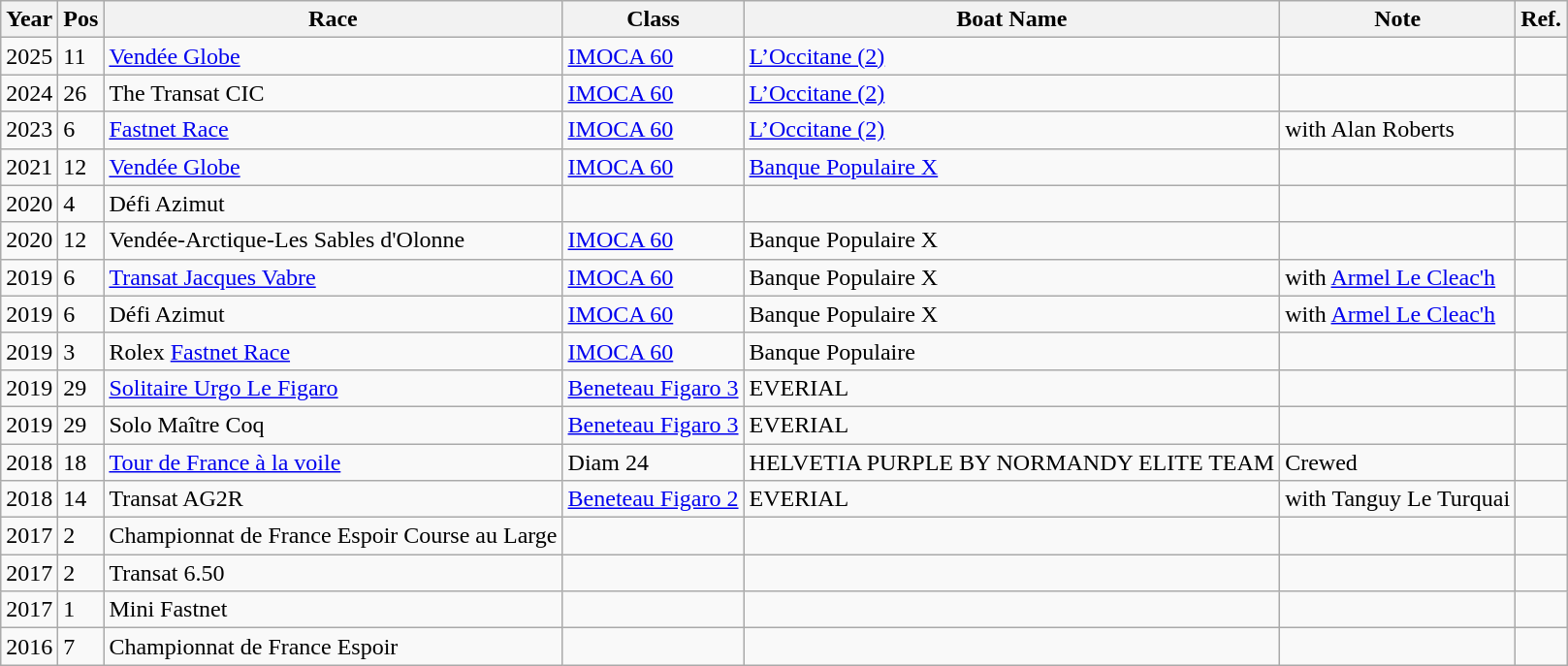<table class="wikitable sortable">
<tr>
<th>Year</th>
<th>Pos</th>
<th>Race</th>
<th>Class</th>
<th>Boat Name</th>
<th>Note</th>
<th>Ref.</th>
</tr>
<tr>
<td>2025</td>
<td>11</td>
<td><a href='#'>Vendée Globe</a></td>
<td><a href='#'>IMOCA 60</a></td>
<td><a href='#'>L’Occitane (2)</a></td>
<td></td>
<td></td>
</tr>
<tr>
<td>2024</td>
<td>26</td>
<td>The Transat CIC</td>
<td><a href='#'>IMOCA 60</a></td>
<td><a href='#'>L’Occitane (2)</a></td>
<td></td>
<td></td>
</tr>
<tr>
<td>2023</td>
<td>6</td>
<td><a href='#'>Fastnet Race</a></td>
<td><a href='#'>IMOCA 60</a></td>
<td><a href='#'>L’Occitane (2)</a></td>
<td>with Alan Roberts</td>
<td></td>
</tr>
<tr>
<td>2021</td>
<td>12</td>
<td><a href='#'>Vendée Globe</a></td>
<td><a href='#'>IMOCA 60</a></td>
<td><a href='#'>Banque Populaire X</a></td>
<td></td>
<td></td>
</tr>
<tr>
<td>2020</td>
<td>4</td>
<td>Défi Azimut</td>
<td></td>
<td></td>
<td></td>
<td></td>
</tr>
<tr>
<td>2020</td>
<td>12</td>
<td>Vendée-Arctique-Les Sables d'Olonne</td>
<td><a href='#'>IMOCA 60</a></td>
<td>Banque Populaire X</td>
<td></td>
<td></td>
</tr>
<tr>
<td>2019</td>
<td>6</td>
<td><a href='#'>Transat Jacques Vabre</a></td>
<td><a href='#'>IMOCA 60</a></td>
<td>Banque Populaire X</td>
<td>with <a href='#'>Armel Le Cleac'h</a></td>
<td></td>
</tr>
<tr>
<td>2019</td>
<td>6</td>
<td>Défi Azimut</td>
<td><a href='#'>IMOCA 60</a></td>
<td>Banque Populaire X</td>
<td>with <a href='#'>Armel Le Cleac'h</a></td>
<td></td>
</tr>
<tr>
<td>2019</td>
<td>3</td>
<td>Rolex <a href='#'>Fastnet Race</a></td>
<td><a href='#'>IMOCA 60</a></td>
<td>Banque Populaire</td>
<td></td>
<td></td>
</tr>
<tr>
<td>2019</td>
<td>29</td>
<td><a href='#'>Solitaire Urgo Le Figaro</a></td>
<td><a href='#'>Beneteau Figaro 3</a></td>
<td>EVERIAL</td>
<td></td>
<td></td>
</tr>
<tr>
<td>2019</td>
<td>29</td>
<td>Solo Maître Coq</td>
<td><a href='#'>Beneteau Figaro 3</a></td>
<td>EVERIAL</td>
<td></td>
<td></td>
</tr>
<tr>
<td>2018</td>
<td>18</td>
<td><a href='#'>Tour de France à la voile</a></td>
<td>Diam 24</td>
<td>HELVETIA PURPLE BY NORMANDY ELITE TEAM</td>
<td>Crewed</td>
<td></td>
</tr>
<tr>
<td>2018</td>
<td>14</td>
<td>Transat AG2R</td>
<td><a href='#'>Beneteau Figaro 2</a></td>
<td>EVERIAL</td>
<td>with Tanguy Le Turquai</td>
<td></td>
</tr>
<tr>
<td>2017</td>
<td>2</td>
<td>Championnat de France Espoir Course au Large</td>
<td></td>
<td></td>
<td></td>
<td></td>
</tr>
<tr>
<td>2017</td>
<td>2</td>
<td>Transat 6.50</td>
<td></td>
<td></td>
<td></td>
<td></td>
</tr>
<tr>
<td>2017</td>
<td>1</td>
<td>Mini Fastnet</td>
<td></td>
<td></td>
<td></td>
<td></td>
</tr>
<tr>
<td>2016</td>
<td>7</td>
<td>Championnat de France Espoir</td>
<td></td>
<td></td>
<td></td>
<td></td>
</tr>
</table>
